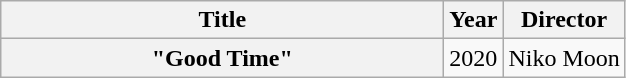<table class="wikitable plainrowheaders" style="text-align:center;">
<tr>
<th scope="col" style="width:18em;">Title</th>
<th scope="col">Year</th>
<th scope="col">Director</th>
</tr>
<tr>
<th scope="row">"Good Time"</th>
<td>2020</td>
<td>Niko Moon</td>
</tr>
</table>
